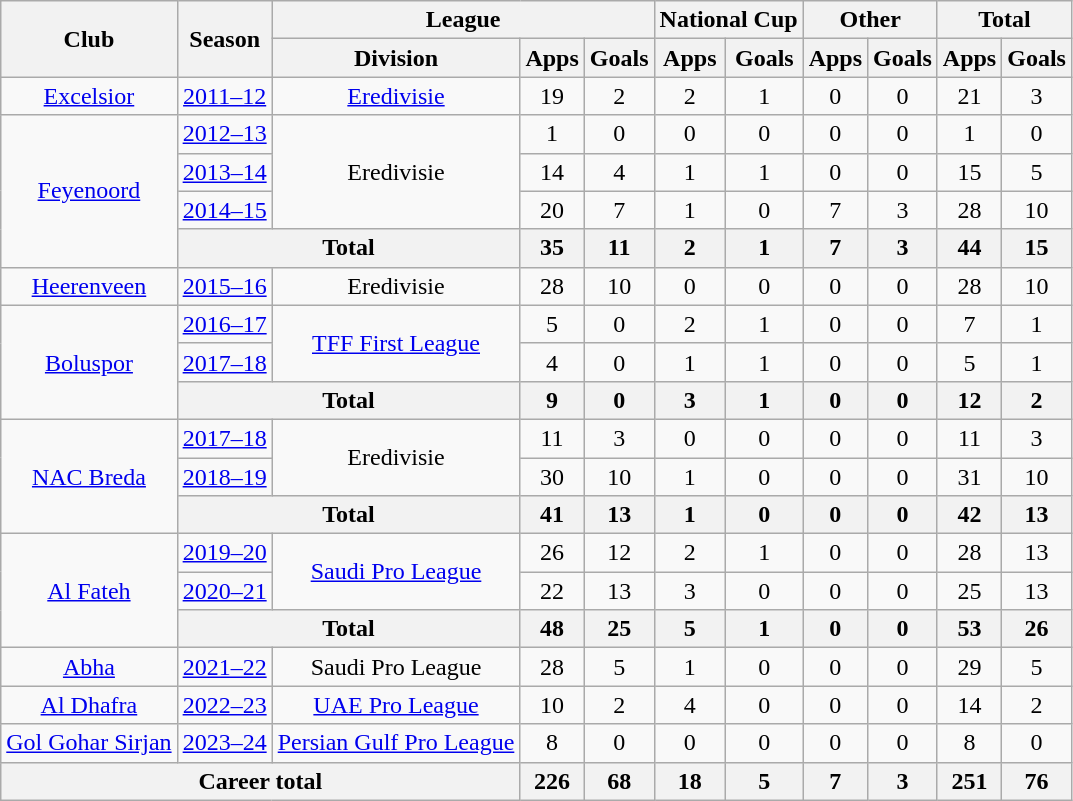<table class="wikitable" style="text-align:center">
<tr>
<th rowspan="2">Club</th>
<th rowspan="2">Season</th>
<th colspan="3">League</th>
<th colspan="2">National Cup</th>
<th colspan="2">Other</th>
<th colspan="2">Total</th>
</tr>
<tr>
<th>Division</th>
<th>Apps</th>
<th>Goals</th>
<th>Apps</th>
<th>Goals</th>
<th>Apps</th>
<th>Goals</th>
<th>Apps</th>
<th>Goals</th>
</tr>
<tr>
<td><a href='#'>Excelsior</a></td>
<td><a href='#'>2011–12</a></td>
<td><a href='#'>Eredivisie</a></td>
<td>19</td>
<td>2</td>
<td>2</td>
<td>1</td>
<td>0</td>
<td>0</td>
<td>21</td>
<td>3</td>
</tr>
<tr>
<td rowspan="4"><a href='#'>Feyenoord</a></td>
<td><a href='#'>2012–13</a></td>
<td rowspan="3">Eredivisie</td>
<td>1</td>
<td>0</td>
<td>0</td>
<td>0</td>
<td>0</td>
<td>0</td>
<td>1</td>
<td>0</td>
</tr>
<tr>
<td><a href='#'>2013–14</a></td>
<td>14</td>
<td>4</td>
<td>1</td>
<td>1</td>
<td>0</td>
<td>0</td>
<td>15</td>
<td>5</td>
</tr>
<tr>
<td><a href='#'>2014–15</a></td>
<td>20</td>
<td>7</td>
<td>1</td>
<td>0</td>
<td>7</td>
<td>3</td>
<td>28</td>
<td>10</td>
</tr>
<tr>
<th colspan="2">Total</th>
<th>35</th>
<th>11</th>
<th>2</th>
<th>1</th>
<th>7</th>
<th>3</th>
<th>44</th>
<th>15</th>
</tr>
<tr>
<td><a href='#'>Heerenveen</a></td>
<td><a href='#'>2015–16</a></td>
<td>Eredivisie</td>
<td>28</td>
<td>10</td>
<td>0</td>
<td>0</td>
<td>0</td>
<td>0</td>
<td>28</td>
<td>10</td>
</tr>
<tr>
<td rowspan="3"><a href='#'>Boluspor</a></td>
<td><a href='#'>2016–17</a></td>
<td rowspan="2"><a href='#'>TFF First League</a></td>
<td>5</td>
<td>0</td>
<td>2</td>
<td>1</td>
<td>0</td>
<td>0</td>
<td>7</td>
<td>1</td>
</tr>
<tr>
<td><a href='#'>2017–18</a></td>
<td>4</td>
<td>0</td>
<td>1</td>
<td>1</td>
<td>0</td>
<td>0</td>
<td>5</td>
<td>1</td>
</tr>
<tr>
<th colspan="2">Total</th>
<th>9</th>
<th>0</th>
<th>3</th>
<th>1</th>
<th>0</th>
<th>0</th>
<th>12</th>
<th>2</th>
</tr>
<tr>
<td rowspan="3"><a href='#'>NAC Breda</a></td>
<td><a href='#'>2017–18</a></td>
<td rowspan="2">Eredivisie</td>
<td>11</td>
<td>3</td>
<td>0</td>
<td>0</td>
<td>0</td>
<td>0</td>
<td>11</td>
<td>3</td>
</tr>
<tr>
<td><a href='#'>2018–19</a></td>
<td>30</td>
<td>10</td>
<td>1</td>
<td>0</td>
<td>0</td>
<td>0</td>
<td>31</td>
<td>10</td>
</tr>
<tr>
<th colspan="2">Total</th>
<th>41</th>
<th>13</th>
<th>1</th>
<th>0</th>
<th>0</th>
<th>0</th>
<th>42</th>
<th>13</th>
</tr>
<tr>
<td rowspan="3"><a href='#'>Al Fateh</a></td>
<td><a href='#'>2019–20</a></td>
<td rowspan="2"><a href='#'>Saudi Pro League</a></td>
<td>26</td>
<td>12</td>
<td>2</td>
<td>1</td>
<td>0</td>
<td>0</td>
<td>28</td>
<td>13</td>
</tr>
<tr>
<td><a href='#'>2020–21</a></td>
<td>22</td>
<td>13</td>
<td>3</td>
<td>0</td>
<td>0</td>
<td>0</td>
<td>25</td>
<td>13</td>
</tr>
<tr>
<th colspan="2">Total</th>
<th>48</th>
<th>25</th>
<th>5</th>
<th>1</th>
<th>0</th>
<th>0</th>
<th>53</th>
<th>26</th>
</tr>
<tr>
<td><a href='#'>Abha</a></td>
<td><a href='#'>2021–22</a></td>
<td>Saudi Pro League</td>
<td>28</td>
<td>5</td>
<td>1</td>
<td>0</td>
<td>0</td>
<td>0</td>
<td>29</td>
<td>5</td>
</tr>
<tr>
<td><a href='#'>Al Dhafra</a></td>
<td><a href='#'>2022–23</a></td>
<td><a href='#'>UAE Pro League</a></td>
<td>10</td>
<td>2</td>
<td>4</td>
<td>0</td>
<td>0</td>
<td>0</td>
<td>14</td>
<td>2</td>
</tr>
<tr>
<td><a href='#'>Gol Gohar Sirjan</a></td>
<td><a href='#'>2023–24</a></td>
<td><a href='#'>Persian Gulf Pro League</a></td>
<td>8</td>
<td>0</td>
<td>0</td>
<td>0</td>
<td>0</td>
<td>0</td>
<td>8</td>
<td>0</td>
</tr>
<tr>
<th colspan="3">Career total</th>
<th>226</th>
<th>68</th>
<th>18</th>
<th>5</th>
<th>7</th>
<th>3</th>
<th>251</th>
<th>76</th>
</tr>
</table>
